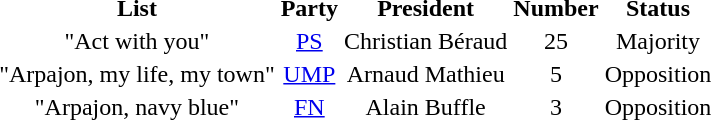<table class="toccolours" align="center" style="text-align:center;">
<tr>
<td width=15px></td>
<th>List</th>
<th>Party</th>
<th>President</th>
<th>Number</th>
<th>Status</th>
</tr>
<tr>
<td></td>
<td>"Act with you"</td>
<td><a href='#'>PS</a></td>
<td>Christian Béraud</td>
<td>25</td>
<td>Majority</td>
</tr>
<tr>
<td></td>
<td>"Arpajon, my life, my town"</td>
<td><a href='#'>UMP</a></td>
<td>Arnaud Mathieu</td>
<td>5</td>
<td>Opposition</td>
</tr>
<tr>
<td></td>
<td>"Arpajon, navy blue"</td>
<td><a href='#'>FN</a></td>
<td>Alain Buffle</td>
<td>3</td>
<td>Opposition</td>
</tr>
</table>
